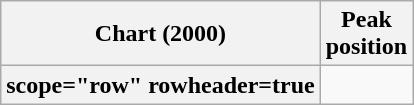<table class="wikitable sortable plainrowheaders">
<tr>
<th>Chart (2000)</th>
<th>Peak<br>position</th>
</tr>
<tr>
<th>scope="row" rowheader=true</th>
</tr>
</table>
